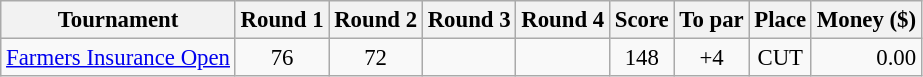<table class=wikitable style="font-size:95%;text-align:center">
<tr>
<th>Tournament</th>
<th>Round 1</th>
<th>Round 2</th>
<th>Round 3</th>
<th>Round 4</th>
<th>Score</th>
<th>To par</th>
<th>Place</th>
<th>Money ($)</th>
</tr>
<tr>
<td align=left><a href='#'>Farmers Insurance Open</a></td>
<td>76</td>
<td>72</td>
<td></td>
<td></td>
<td>148</td>
<td>+4</td>
<td>CUT</td>
<td align=right>0.00</td>
</tr>
</table>
